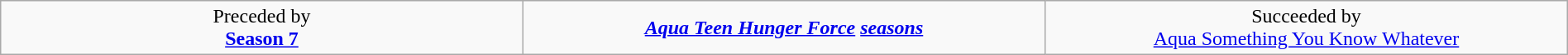<table class="wikitable" border="1" style="width:100%; text-align: center;">
<tr>
<td width="30%">Preceded by<br><strong><a href='#'>Season 7</a></strong></td>
<td width="30%"><strong><em><a href='#'>Aqua Teen Hunger Force</a><em> <a href='#'>seasons</a><strong></td>
<td width="30%">Succeeded by<br></em></strong><a href='#'>Aqua Something You Know Whatever</a><strong><em></td>
</tr>
</table>
